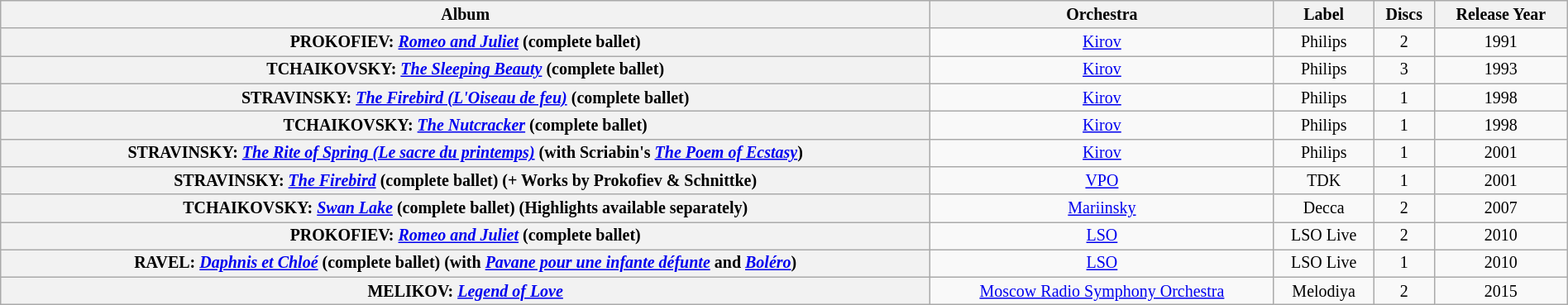<table class="sortable wikitable" style="font-size: smaller; text-align: center; width: 100%;">
<tr>
<th>Album</th>
<th>Orchestra</th>
<th>Label</th>
<th>Discs</th>
<th>Release Year</th>
</tr>
<tr>
<th>PROKOFIEV: <em><a href='#'>Romeo and Juliet</a></em> (complete ballet)</th>
<td><a href='#'>Kirov</a></td>
<td>Philips</td>
<td>2</td>
<td>1991</td>
</tr>
<tr>
<th>TCHAIKOVSKY: <em><a href='#'>The Sleeping Beauty</a></em> (complete ballet)</th>
<td><a href='#'>Kirov</a></td>
<td>Philips</td>
<td>3</td>
<td>1993</td>
</tr>
<tr>
<th>STRAVINSKY: <em><a href='#'>The Firebird (L'Oiseau de feu)</a></em> (complete ballet)</th>
<td><a href='#'>Kirov</a></td>
<td>Philips</td>
<td>1</td>
<td>1998</td>
</tr>
<tr>
<th>TCHAIKOVSKY: <em><a href='#'>The Nutcracker</a></em> (complete ballet)</th>
<td><a href='#'>Kirov</a></td>
<td>Philips</td>
<td>1</td>
<td>1998</td>
</tr>
<tr>
<th>STRAVINSKY: <em><a href='#'>The Rite of Spring (Le sacre du printemps)</a></em> (with Scriabin's <em><a href='#'>The Poem of Ecstasy</a></em>)</th>
<td><a href='#'>Kirov</a></td>
<td>Philips</td>
<td>1</td>
<td>2001</td>
</tr>
<tr>
<th>STRAVINSKY: <em><a href='#'>The Firebird</a></em> (complete ballet) (+ Works by Prokofiev & Schnittke)</th>
<td><a href='#'>VPO</a></td>
<td>TDK</td>
<td>1</td>
<td>2001</td>
</tr>
<tr>
<th>TCHAIKOVSKY: <em><a href='#'>Swan Lake</a></em> (complete ballet) (Highlights available separately)</th>
<td><a href='#'>Mariinsky</a></td>
<td>Decca</td>
<td>2</td>
<td>2007</td>
</tr>
<tr>
<th>PROKOFIEV: <em><a href='#'>Romeo and Juliet</a></em> (complete ballet)</th>
<td><a href='#'>LSO</a></td>
<td>LSO Live</td>
<td>2</td>
<td>2010</td>
</tr>
<tr>
<th>RAVEL: <em><a href='#'>Daphnis et Chloé</a></em> (complete ballet) (with <em><a href='#'>Pavane pour une infante défunte</a></em> and <em><a href='#'>Boléro</a></em>)</th>
<td><a href='#'>LSO</a></td>
<td>LSO Live</td>
<td>1</td>
<td>2010</td>
</tr>
<tr>
<th>MELIKOV: <em><a href='#'>Legend of Love</a></em></th>
<td><a href='#'>Moscow Radio Symphony Orchestra</a></td>
<td>Melodiya</td>
<td>2</td>
<td>2015</td>
</tr>
</table>
